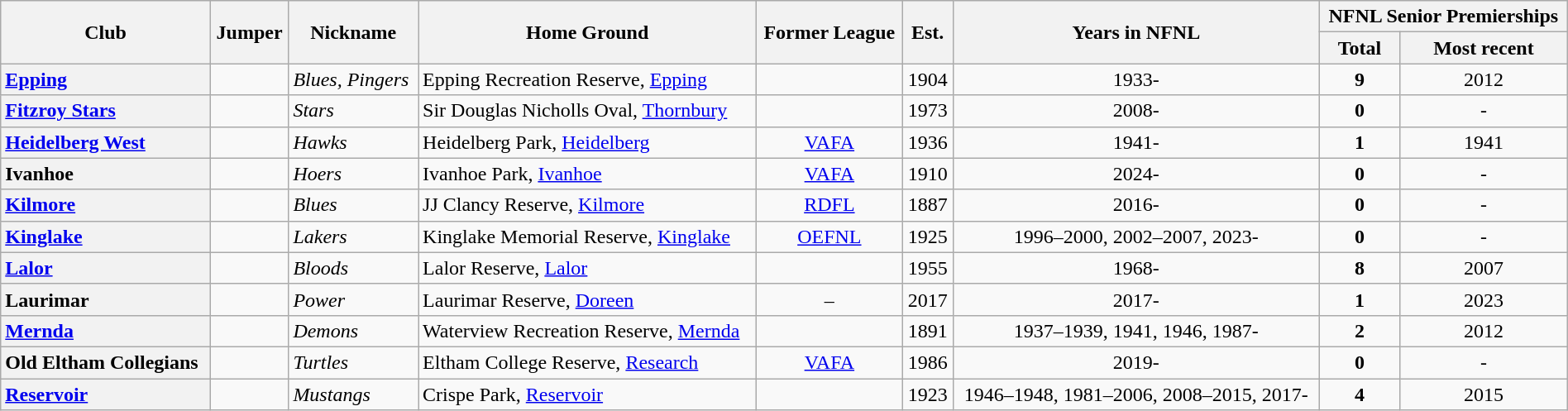<table class="wikitable sortable" style="text-align:center; width:100%">
<tr>
<th rowspan="2">Club</th>
<th rowspan="2">Jumper</th>
<th rowspan="2">Nickname</th>
<th rowspan="2">Home Ground</th>
<th rowspan="2">Former League</th>
<th rowspan="2">Est.</th>
<th rowspan="2">Years in NFNL</th>
<th colspan="2">NFNL Senior Premierships</th>
</tr>
<tr>
<th>Total</th>
<th>Most recent</th>
</tr>
<tr>
<th style="text-align:left"><a href='#'>Epping</a></th>
<td></td>
<td align="left"><em>Blues, Pingers</em></td>
<td align="left">Epping Recreation Reserve, <a href='#'>Epping</a></td>
<td></td>
<td>1904</td>
<td>1933-</td>
<td align="center"><strong>9</strong></td>
<td>2012</td>
</tr>
<tr>
<th style="text-align:left"><a href='#'>Fitzroy Stars</a></th>
<td></td>
<td align="left"><em>Stars</em></td>
<td align="left">Sir Douglas Nicholls Oval, <a href='#'>Thornbury</a></td>
<td></td>
<td>1973</td>
<td>2008-</td>
<td align="center"><strong>0</strong></td>
<td>-</td>
</tr>
<tr>
<th style="text-align:left"><a href='#'>Heidelberg West</a></th>
<td></td>
<td align="left"><em>Hawks</em></td>
<td align="left">Heidelberg Park, <a href='#'>Heidelberg</a></td>
<td><a href='#'>VAFA</a></td>
<td>1936</td>
<td>1941-</td>
<td align="center"><strong>1</strong></td>
<td>1941</td>
</tr>
<tr>
<th style="text-align:left">Ivanhoe</th>
<td></td>
<td align="left"><em>Hoers</em></td>
<td align="left">Ivanhoe Park, <a href='#'>Ivanhoe</a></td>
<td><a href='#'>VAFA</a></td>
<td>1910</td>
<td>2024-</td>
<td align="center"><strong>0</strong></td>
<td>-</td>
</tr>
<tr>
<th style="text-align:left"><a href='#'>Kilmore</a></th>
<td></td>
<td align="left"><em>Blues</em></td>
<td align="left">JJ Clancy Reserve, <a href='#'>Kilmore</a></td>
<td><a href='#'>RDFL</a></td>
<td>1887</td>
<td>2016-</td>
<td align="center"><strong>0</strong></td>
<td>-</td>
</tr>
<tr>
<th style="text-align:left"><a href='#'>Kinglake</a></th>
<td></td>
<td align="left"><em>Lakers</em></td>
<td align="left">Kinglake Memorial Reserve, <a href='#'>Kinglake</a></td>
<td><a href='#'>OEFNL</a></td>
<td>1925</td>
<td>1996–2000, 2002–2007, 2023- </td>
<td align="center"><strong>0</strong></td>
<td>-</td>
</tr>
<tr>
<th style="text-align:left"><a href='#'>Lalor</a></th>
<td></td>
<td align="left"><em>Bloods</em></td>
<td align="left">Lalor Reserve, <a href='#'>Lalor</a></td>
<td></td>
<td>1955</td>
<td>1968-</td>
<td align="center"><strong>8</strong></td>
<td>2007</td>
</tr>
<tr>
<th style="text-align:left">Laurimar</th>
<td></td>
<td align="left"><em>Power</em></td>
<td align="left">Laurimar Reserve, <a href='#'>Doreen</a></td>
<td>–</td>
<td>2017</td>
<td>2017-</td>
<td align="center"><strong>1</strong></td>
<td>2023</td>
</tr>
<tr>
<th style="text-align:left"><a href='#'>Mernda</a></th>
<td></td>
<td align="left"><em>Demons</em></td>
<td align="left">Waterview Recreation Reserve, <a href='#'>Mernda</a></td>
<td></td>
<td>1891</td>
<td>1937–1939, 1941, 1946, 1987-</td>
<td align="center"><strong>2</strong></td>
<td>2012</td>
</tr>
<tr>
<th style="text-align:left">Old Eltham Collegians</th>
<td></td>
<td align="left"><em>Turtles</em></td>
<td align="left">Eltham College Reserve, <a href='#'>Research</a></td>
<td><a href='#'>VAFA</a></td>
<td>1986</td>
<td>2019-</td>
<td align="center"><strong>0</strong></td>
<td>-</td>
</tr>
<tr>
<th style="text-align:left"><a href='#'>Reservoir</a></th>
<td></td>
<td align="left"><em>Mustangs</em></td>
<td align="left">Crispe Park, <a href='#'>Reservoir</a></td>
<td></td>
<td>1923</td>
<td>1946–1948, 1981–2006, 2008–2015, 2017-</td>
<td align="center"><strong>4</strong></td>
<td>2015</td>
</tr>
</table>
